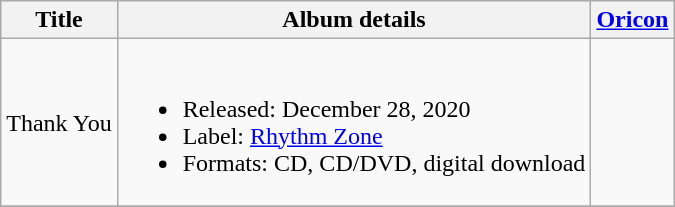<table class="wikitable">
<tr>
<th>Title</th>
<th>Album details</th>
<th><a href='#'>Oricon</a></th>
</tr>
<tr>
<td>Thank You</td>
<td><br><ul><li>Released: December 28, 2020</li><li>Label: <a href='#'>Rhythm Zone</a></li><li>Formats: CD, CD/DVD, digital download</li></ul></td>
<td></td>
</tr>
<tr>
</tr>
</table>
